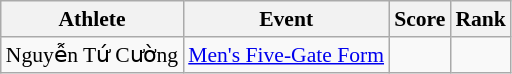<table class="wikitable" style="font-size:90%">
<tr>
<th>Athlete</th>
<th>Event</th>
<th>Score</th>
<th>Rank</th>
</tr>
<tr align=center>
<td align=left>Nguyễn Tứ Cường</td>
<td align=left><a href='#'>Men's Five-Gate Form</a></td>
<td></td>
<td></td>
</tr>
</table>
